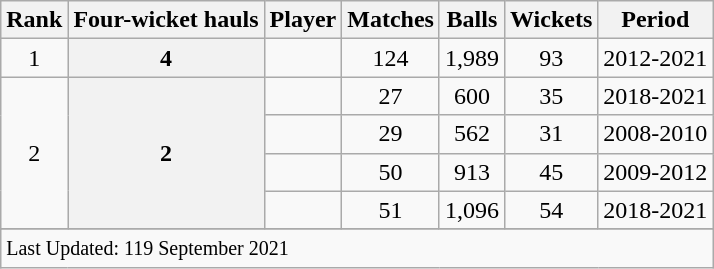<table class="wikitable">
<tr>
<th>Rank</th>
<th>Four-wicket hauls</th>
<th>Player</th>
<th>Matches</th>
<th>Balls</th>
<th>Wickets</th>
<th>Period</th>
</tr>
<tr>
<td align=center>1</td>
<th scope=row style=text-align:center;>4</th>
<td></td>
<td align=center>124</td>
<td align=center>1,989</td>
<td align=center>93</td>
<td>2012-2021</td>
</tr>
<tr>
<td align=center rowspan=4>2</td>
<th scope=row style=text-align:center; rowspan=4>2</th>
<td></td>
<td align=center>27</td>
<td align=center>600</td>
<td align=center>35</td>
<td>2018-2021</td>
</tr>
<tr>
<td></td>
<td align=center>29</td>
<td align=center>562</td>
<td align=center>31</td>
<td>2008-2010</td>
</tr>
<tr>
<td></td>
<td align=center>50</td>
<td align=center>913</td>
<td align=center>45</td>
<td>2009-2012</td>
</tr>
<tr>
<td></td>
<td align=center>51</td>
<td align=center>1,096</td>
<td align=center>54</td>
<td>2018-2021</td>
</tr>
<tr>
</tr>
<tr class=sortbottom>
<td colspan=7><small>Last Updated: 119 September 2021</small></td>
</tr>
</table>
